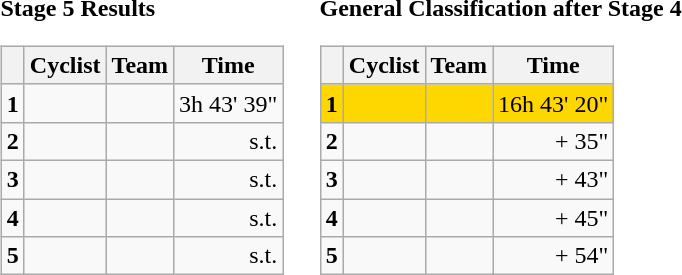<table>
<tr>
<td><strong>Stage 5 Results</strong><br><table class="wikitable">
<tr>
<th></th>
<th>Cyclist</th>
<th>Team</th>
<th>Time</th>
</tr>
<tr>
<td><strong>1</strong></td>
<td></td>
<td></td>
<td align="right">3h 43' 39"</td>
</tr>
<tr>
<td><strong>2</strong></td>
<td></td>
<td></td>
<td align="right">s.t.</td>
</tr>
<tr>
<td><strong>3</strong></td>
<td></td>
<td></td>
<td align="right">s.t.</td>
</tr>
<tr>
<td><strong>4</strong></td>
<td></td>
<td></td>
<td align="right">s.t.</td>
</tr>
<tr>
<td><strong>5</strong></td>
<td></td>
<td></td>
<td align="right">s.t.</td>
</tr>
</table>
</td>
<td></td>
<td><strong>General Classification after Stage 4</strong><br><table class="wikitable">
<tr>
<th></th>
<th>Cyclist</th>
<th>Team</th>
<th>Time</th>
</tr>
<tr bgcolor="gold">
<td><strong>1</strong></td>
<td></td>
<td></td>
<td align="right">16h 43' 20"</td>
</tr>
<tr>
<td><strong>2</strong></td>
<td></td>
<td></td>
<td align="right">+ 35"</td>
</tr>
<tr>
<td><strong>3</strong></td>
<td></td>
<td></td>
<td align="right">+ 43"</td>
</tr>
<tr>
<td><strong>4</strong></td>
<td></td>
<td></td>
<td align="right">+ 45"</td>
</tr>
<tr>
<td><strong>5</strong></td>
<td></td>
<td></td>
<td align="right">+ 54"</td>
</tr>
</table>
</td>
</tr>
</table>
